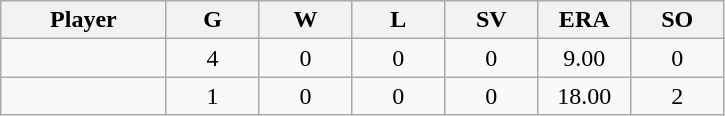<table class="wikitable sortable">
<tr>
<th bgcolor="#DDDDFF" width="16%">Player</th>
<th bgcolor="#DDDDFF" width="9%">G</th>
<th bgcolor="#DDDDFF" width="9%">W</th>
<th bgcolor="#DDDDFF" width="9%">L</th>
<th bgcolor="#DDDDFF" width="9%">SV</th>
<th bgcolor="#DDDDFF" width="9%">ERA</th>
<th bgcolor="#DDDDFF" width="9%">SO</th>
</tr>
<tr align="center">
<td></td>
<td>4</td>
<td>0</td>
<td>0</td>
<td>0</td>
<td>9.00</td>
<td>0</td>
</tr>
<tr align="center">
<td></td>
<td>1</td>
<td>0</td>
<td>0</td>
<td>0</td>
<td>18.00</td>
<td>2</td>
</tr>
</table>
